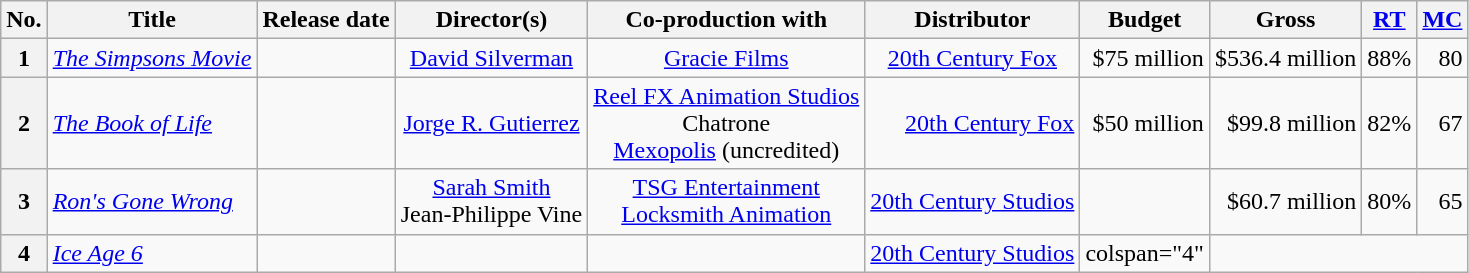<table class="wikitable sortable plainrowheaders" style="text-align: right;">
<tr>
<th scope="col">No.</th>
<th scope="col">Title</th>
<th scope="col">Release date</th>
<th scope="col">Director(s)</th>
<th scope="col">Co-production with</th>
<th scope="col">Distributor</th>
<th scope="col">Budget</th>
<th scope="col">Gross</th>
<th scope="col"><a href='#'>RT</a></th>
<th scope="col"><a href='#'>MC</a></th>
</tr>
<tr>
<th>1</th>
<td align="left"><em><a href='#'>The Simpsons Movie</a></em></td>
<td style="text-align:center;"></td>
<td style="text-align:center"><a href='#'>David Silverman</a></td>
<td style="text-align:center"><a href='#'>Gracie Films</a></td>
<td style="text-align:center;"><a href='#'>20th Century Fox</a></td>
<td>$75 million</td>
<td>$536.4 million</td>
<td>88%</td>
<td>80</td>
</tr>
<tr>
<th>2</th>
<td align="left"><em><a href='#'>The Book of Life</a></em></td>
<td style="text-align:center;"></td>
<td style="text-align:center"><a href='#'>Jorge R. Gutierrez</a></td>
<td style="text-align:center;"><a href='#'>Reel FX Animation Studios</a><br>Chatrone<br><a href='#'>Mexopolis</a> (uncredited)</td>
<td><a href='#'>20th Century Fox</a></td>
<td>$50 million</td>
<td>$99.8 million</td>
<td>82%</td>
<td>67</td>
</tr>
<tr>
<th>3</th>
<td align="left"><em><a href='#'>Ron's Gone Wrong</a></em></td>
<td style="text-align:center;"></td>
<td style="text-align:center"><a href='#'>Sarah Smith</a><br>Jean-Philippe Vine</td>
<td style="text-align:center;"><a href='#'>TSG Entertainment</a><br><a href='#'>Locksmith Animation</a></td>
<td style="text-align:center"><a href='#'>20th Century Studios</a></td>
<td></td>
<td>$60.7 million</td>
<td>80%</td>
<td>65</td>
</tr>
<tr>
<th>4</th>
<td align="left"><em><a href='#'>Ice Age 6</a></em></td>
<td style="text-align:center;"></td>
<td></td>
<td></td>
<td><a href='#'>20th Century Studios</a></td>
<td>colspan="4" </td>
</tr>
</table>
